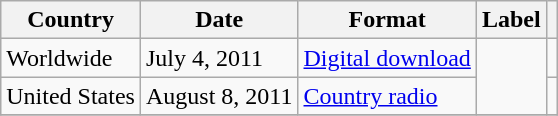<table class="wikitable">
<tr>
<th>Country</th>
<th>Date</th>
<th>Format</th>
<th>Label</th>
<th></th>
</tr>
<tr>
<td>Worldwide</td>
<td>July 4, 2011</td>
<td><a href='#'>Digital download</a></td>
<td rowspan="2"></td>
<td></td>
</tr>
<tr>
<td>United States</td>
<td>August 8, 2011</td>
<td><a href='#'>Country radio</a></td>
<td></td>
</tr>
<tr>
</tr>
</table>
